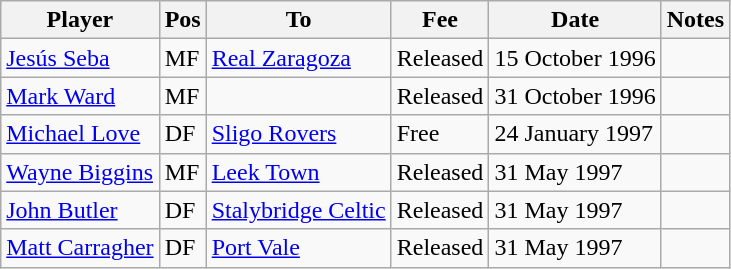<table class="wikitable">
<tr>
<th>Player</th>
<th>Pos</th>
<th>To</th>
<th>Fee</th>
<th>Date</th>
<th>Notes</th>
</tr>
<tr>
<td><a href='#'>Jesús Seba</a></td>
<td>MF</td>
<td><a href='#'>Real Zaragoza</a></td>
<td>Released</td>
<td>15 October 1996</td>
<td></td>
</tr>
<tr>
<td><a href='#'>Mark Ward</a></td>
<td>MF</td>
<td></td>
<td>Released</td>
<td>31 October 1996</td>
<td></td>
</tr>
<tr>
<td><a href='#'>Michael Love</a></td>
<td>DF</td>
<td><a href='#'>Sligo Rovers</a></td>
<td>Free</td>
<td>24 January 1997</td>
<td></td>
</tr>
<tr>
<td><a href='#'>Wayne Biggins</a></td>
<td>MF</td>
<td><a href='#'>Leek Town</a></td>
<td>Released</td>
<td>31 May 1997</td>
<td></td>
</tr>
<tr>
<td><a href='#'>John Butler</a></td>
<td>DF</td>
<td><a href='#'>Stalybridge Celtic</a></td>
<td>Released</td>
<td>31 May 1997</td>
<td></td>
</tr>
<tr>
<td><a href='#'>Matt Carragher</a></td>
<td>DF</td>
<td><a href='#'>Port Vale</a></td>
<td>Released</td>
<td>31 May 1997</td>
<td></td>
</tr>
</table>
